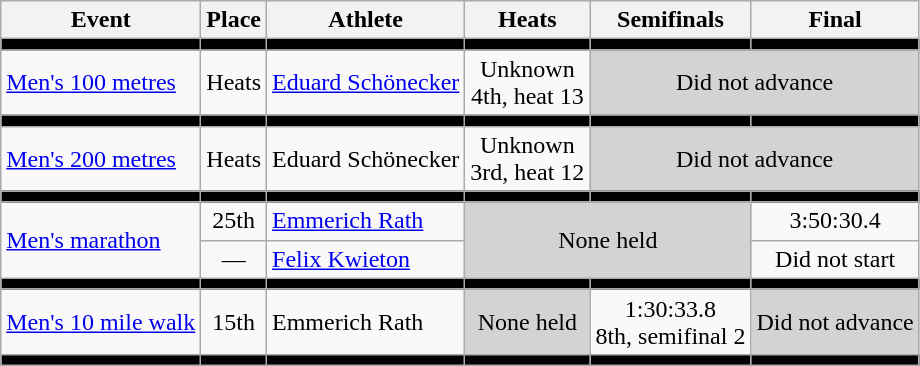<table class=wikitable>
<tr>
<th>Event</th>
<th>Place</th>
<th>Athlete</th>
<th>Heats</th>
<th>Semifinals</th>
<th>Final</th>
</tr>
<tr bgcolor=black>
<td></td>
<td></td>
<td></td>
<td></td>
<td></td>
<td></td>
</tr>
<tr align=center>
<td align=left><a href='#'>Men's 100 metres</a></td>
<td>Heats</td>
<td align=left><a href='#'>Eduard Schönecker</a></td>
<td>Unknown <br> 4th, heat 13</td>
<td colspan=2 bgcolor=lightgray>Did not advance</td>
</tr>
<tr bgcolor=black>
<td></td>
<td></td>
<td></td>
<td></td>
<td></td>
<td></td>
</tr>
<tr align=center>
<td align=left><a href='#'>Men's 200 metres</a></td>
<td>Heats</td>
<td align=left>Eduard Schönecker</td>
<td>Unknown <br> 3rd, heat 12</td>
<td colspan=2 bgcolor=lightgray>Did not advance</td>
</tr>
<tr bgcolor=black>
<td></td>
<td></td>
<td></td>
<td></td>
<td></td>
<td></td>
</tr>
<tr align=center>
<td rowspan=2 align=left><a href='#'>Men's marathon</a></td>
<td>25th</td>
<td align=left><a href='#'>Emmerich Rath</a></td>
<td rowspan=2 colspan=2 bgcolor=lightgray>None held</td>
<td>3:50:30.4</td>
</tr>
<tr align=center>
<td>—</td>
<td align=left><a href='#'>Felix Kwieton</a></td>
<td>Did not start</td>
</tr>
<tr bgcolor=black>
<td></td>
<td></td>
<td></td>
<td></td>
<td></td>
<td></td>
</tr>
<tr align=center>
<td align=left><a href='#'>Men's 10 mile walk</a></td>
<td>15th</td>
<td align=left>Emmerich Rath</td>
<td bgcolor=lightgray>None held</td>
<td>1:30:33.8 <br> 8th, semifinal 2</td>
<td bgcolor=lightgray>Did not advance</td>
</tr>
<tr bgcolor=black>
<td></td>
<td></td>
<td></td>
<td></td>
<td></td>
<td></td>
</tr>
</table>
